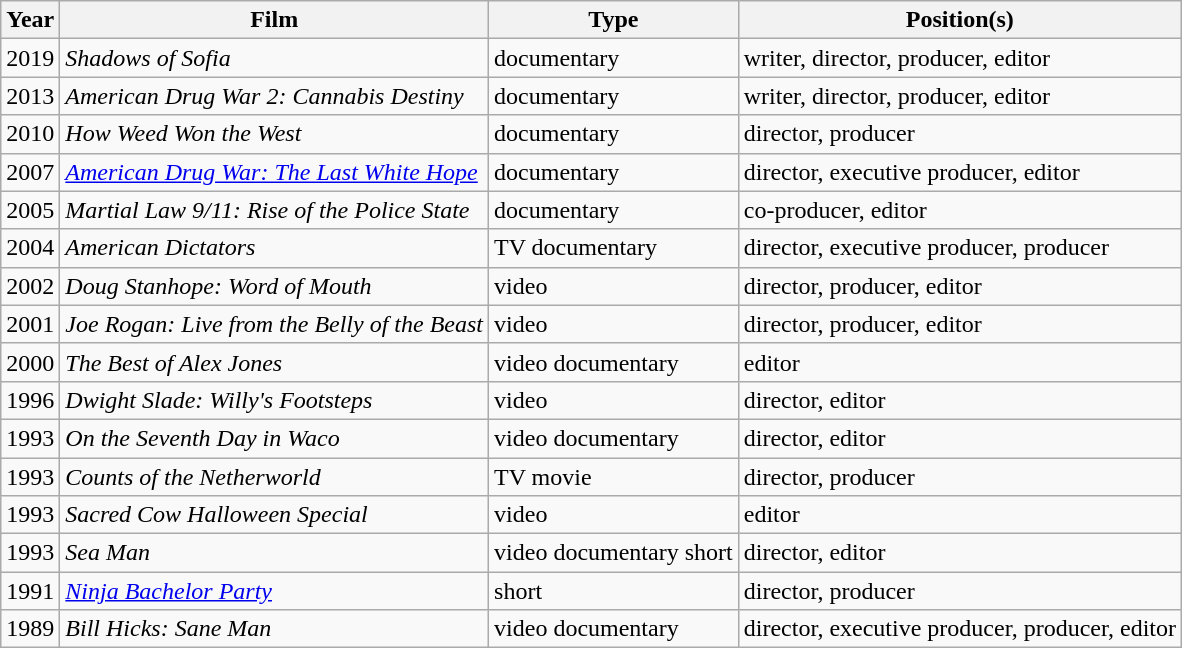<table class="wikitable sortable">
<tr>
<th>Year</th>
<th>Film</th>
<th>Type</th>
<th>Position(s)</th>
</tr>
<tr>
<td>2019</td>
<td><em>Shadows of Sofia</em></td>
<td>documentary</td>
<td>writer, director, producer, editor</td>
</tr>
<tr>
<td>2013</td>
<td><em>American Drug War 2: Cannabis Destiny</em></td>
<td>documentary</td>
<td>writer, director, producer, editor</td>
</tr>
<tr>
<td>2010</td>
<td><em>How Weed Won the West</em></td>
<td>documentary</td>
<td>director, producer</td>
</tr>
<tr>
<td>2007</td>
<td><em><a href='#'>American Drug War: The Last White Hope</a></em></td>
<td>documentary</td>
<td>director, executive producer, editor</td>
</tr>
<tr>
<td>2005</td>
<td><em>Martial Law 9/11: Rise of the Police State</em></td>
<td>documentary</td>
<td>co-producer, editor</td>
</tr>
<tr>
<td>2004</td>
<td><em>American Dictators</em></td>
<td>TV documentary</td>
<td>director, executive producer, producer</td>
</tr>
<tr>
<td>2002</td>
<td><em>Doug Stanhope: Word of Mouth</em></td>
<td>video</td>
<td>director, producer, editor</td>
</tr>
<tr>
<td>2001</td>
<td><em>Joe Rogan: Live from the Belly of the Beast</em></td>
<td>video</td>
<td>director, producer, editor</td>
</tr>
<tr>
<td>2000</td>
<td><em>The Best of Alex Jones</em></td>
<td>video documentary</td>
<td>editor</td>
</tr>
<tr>
<td>1996</td>
<td><em>Dwight Slade: Willy's Footsteps</em></td>
<td>video</td>
<td>director, editor</td>
</tr>
<tr>
<td>1993</td>
<td><em>On the Seventh Day in Waco</em></td>
<td>video documentary</td>
<td>director, editor</td>
</tr>
<tr>
<td>1993</td>
<td><em>Counts of the Netherworld</em></td>
<td>TV movie</td>
<td>director, producer</td>
</tr>
<tr>
<td>1993</td>
<td><em>Sacred Cow Halloween Special</em></td>
<td>video</td>
<td>editor</td>
</tr>
<tr>
<td>1993</td>
<td><em>Sea Man</em></td>
<td>video documentary short</td>
<td>director, editor</td>
</tr>
<tr>
<td>1991</td>
<td><em><a href='#'>Ninja Bachelor Party</a></em></td>
<td>short</td>
<td>director, producer</td>
</tr>
<tr>
<td>1989</td>
<td><em>Bill Hicks: Sane Man</em></td>
<td>video documentary</td>
<td>director, executive producer, producer, editor</td>
</tr>
</table>
